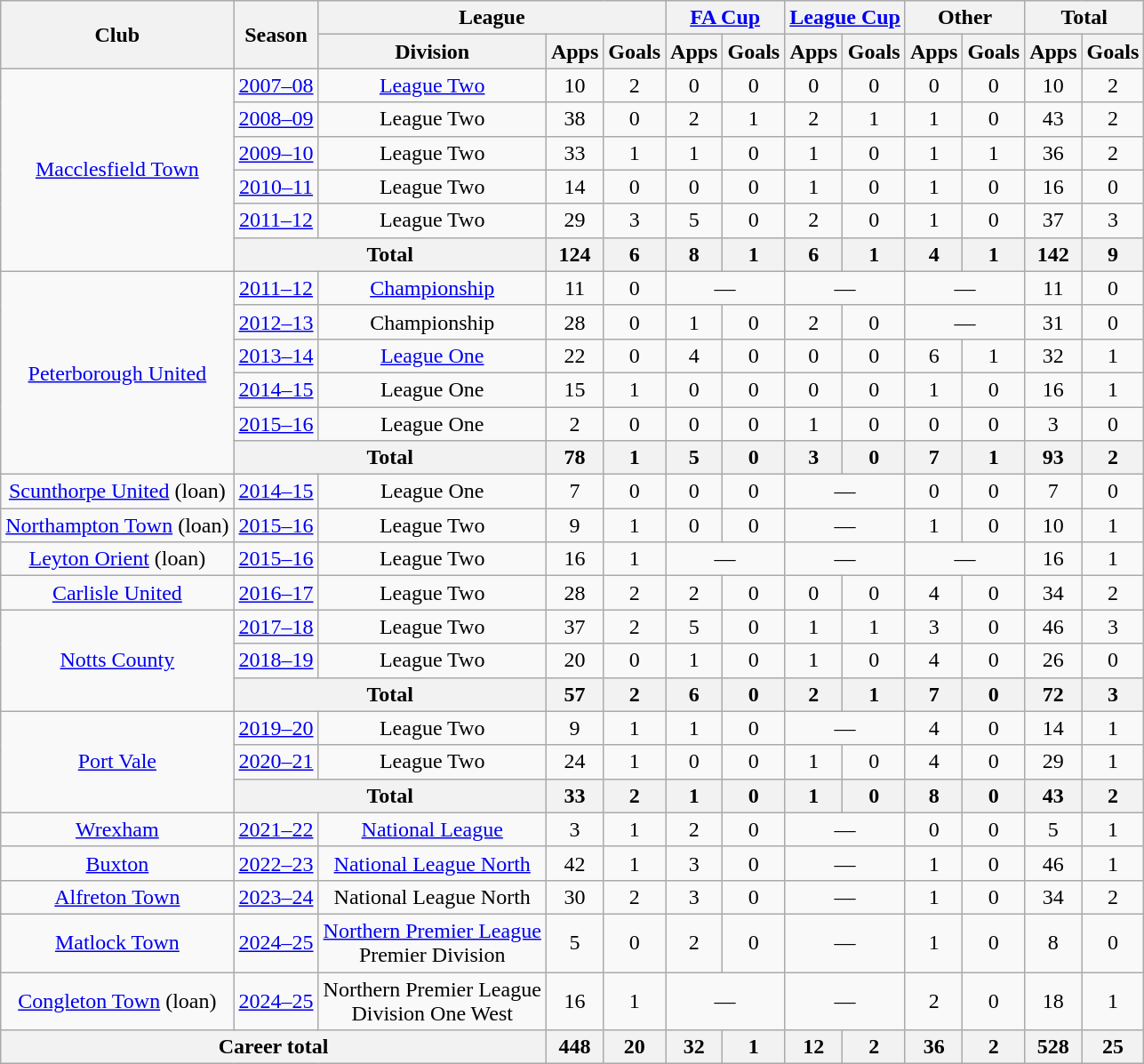<table class="wikitable" style="text-align:center">
<tr>
<th rowspan="2">Club</th>
<th rowspan="2">Season</th>
<th colspan="3">League</th>
<th colspan="2"><a href='#'>FA Cup</a></th>
<th colspan="2"><a href='#'>League Cup</a></th>
<th colspan="2">Other</th>
<th colspan="2">Total</th>
</tr>
<tr>
<th>Division</th>
<th>Apps</th>
<th>Goals</th>
<th>Apps</th>
<th>Goals</th>
<th>Apps</th>
<th>Goals</th>
<th>Apps</th>
<th>Goals</th>
<th>Apps</th>
<th>Goals</th>
</tr>
<tr>
<td rowspan="6"><a href='#'>Macclesfield Town</a></td>
<td><a href='#'>2007–08</a></td>
<td><a href='#'>League Two</a></td>
<td>10</td>
<td>2</td>
<td>0</td>
<td>0</td>
<td>0</td>
<td>0</td>
<td>0</td>
<td>0</td>
<td>10</td>
<td>2</td>
</tr>
<tr>
<td><a href='#'>2008–09</a></td>
<td>League Two</td>
<td>38</td>
<td>0</td>
<td>2</td>
<td>1</td>
<td>2</td>
<td>1</td>
<td>1</td>
<td>0</td>
<td>43</td>
<td>2</td>
</tr>
<tr>
<td><a href='#'>2009–10</a></td>
<td>League Two</td>
<td>33</td>
<td>1</td>
<td>1</td>
<td>0</td>
<td>1</td>
<td>0</td>
<td>1</td>
<td>1</td>
<td>36</td>
<td>2</td>
</tr>
<tr>
<td><a href='#'>2010–11</a></td>
<td>League Two</td>
<td>14</td>
<td>0</td>
<td>0</td>
<td>0</td>
<td>1</td>
<td>0</td>
<td>1</td>
<td>0</td>
<td>16</td>
<td>0</td>
</tr>
<tr>
<td><a href='#'>2011–12</a></td>
<td>League Two</td>
<td>29</td>
<td>3</td>
<td>5</td>
<td>0</td>
<td>2</td>
<td>0</td>
<td>1</td>
<td>0</td>
<td>37</td>
<td>3</td>
</tr>
<tr>
<th colspan="2">Total</th>
<th>124</th>
<th>6</th>
<th>8</th>
<th>1</th>
<th>6</th>
<th>1</th>
<th>4</th>
<th>1</th>
<th>142</th>
<th>9</th>
</tr>
<tr>
<td rowspan="6"><a href='#'>Peterborough United</a></td>
<td><a href='#'>2011–12</a></td>
<td><a href='#'>Championship</a></td>
<td>11</td>
<td>0</td>
<td colspan="2">—</td>
<td colspan="2">—</td>
<td colspan="2">—</td>
<td>11</td>
<td>0</td>
</tr>
<tr>
<td><a href='#'>2012–13</a></td>
<td>Championship</td>
<td>28</td>
<td>0</td>
<td>1</td>
<td>0</td>
<td>2</td>
<td>0</td>
<td colspan="2">—</td>
<td>31</td>
<td>0</td>
</tr>
<tr>
<td><a href='#'>2013–14</a></td>
<td><a href='#'>League One</a></td>
<td>22</td>
<td>0</td>
<td>4</td>
<td>0</td>
<td>0</td>
<td>0</td>
<td>6</td>
<td>1</td>
<td>32</td>
<td>1</td>
</tr>
<tr>
<td><a href='#'>2014–15</a></td>
<td>League One</td>
<td>15</td>
<td>1</td>
<td>0</td>
<td>0</td>
<td>0</td>
<td>0</td>
<td>1</td>
<td>0</td>
<td>16</td>
<td>1</td>
</tr>
<tr>
<td><a href='#'>2015–16</a></td>
<td>League One</td>
<td>2</td>
<td>0</td>
<td>0</td>
<td>0</td>
<td>1</td>
<td>0</td>
<td>0</td>
<td>0</td>
<td>3</td>
<td>0</td>
</tr>
<tr>
<th colspan="2">Total</th>
<th>78</th>
<th>1</th>
<th>5</th>
<th>0</th>
<th>3</th>
<th>0</th>
<th>7</th>
<th>1</th>
<th>93</th>
<th>2</th>
</tr>
<tr>
<td><a href='#'>Scunthorpe United</a> (loan)</td>
<td><a href='#'>2014–15</a></td>
<td>League One</td>
<td>7</td>
<td>0</td>
<td>0</td>
<td>0</td>
<td colspan="2">—</td>
<td>0</td>
<td>0</td>
<td>7</td>
<td>0</td>
</tr>
<tr>
<td><a href='#'>Northampton Town</a> (loan)</td>
<td><a href='#'>2015–16</a></td>
<td>League Two</td>
<td>9</td>
<td>1</td>
<td>0</td>
<td>0</td>
<td colspan="2">—</td>
<td>1</td>
<td>0</td>
<td>10</td>
<td>1</td>
</tr>
<tr>
<td><a href='#'>Leyton Orient</a> (loan)</td>
<td><a href='#'>2015–16</a></td>
<td>League Two</td>
<td>16</td>
<td>1</td>
<td colspan="2">—</td>
<td colspan="2">—</td>
<td colspan="2">—</td>
<td>16</td>
<td>1</td>
</tr>
<tr>
<td><a href='#'>Carlisle United</a></td>
<td><a href='#'>2016–17</a></td>
<td>League Two</td>
<td>28</td>
<td>2</td>
<td>2</td>
<td>0</td>
<td>0</td>
<td>0</td>
<td>4</td>
<td>0</td>
<td>34</td>
<td>2</td>
</tr>
<tr>
<td rowspan="3"><a href='#'>Notts County</a></td>
<td><a href='#'>2017–18</a></td>
<td>League Two</td>
<td>37</td>
<td>2</td>
<td>5</td>
<td>0</td>
<td>1</td>
<td>1</td>
<td>3</td>
<td>0</td>
<td>46</td>
<td>3</td>
</tr>
<tr>
<td><a href='#'>2018–19</a></td>
<td>League Two</td>
<td>20</td>
<td>0</td>
<td>1</td>
<td>0</td>
<td>1</td>
<td>0</td>
<td>4</td>
<td>0</td>
<td>26</td>
<td>0</td>
</tr>
<tr>
<th colspan="2">Total</th>
<th>57</th>
<th>2</th>
<th>6</th>
<th>0</th>
<th>2</th>
<th>1</th>
<th>7</th>
<th>0</th>
<th>72</th>
<th>3</th>
</tr>
<tr>
<td rowspan="3"><a href='#'>Port Vale</a></td>
<td><a href='#'>2019–20</a></td>
<td>League Two</td>
<td>9</td>
<td>1</td>
<td>1</td>
<td>0</td>
<td colspan="2">—</td>
<td>4</td>
<td>0</td>
<td>14</td>
<td>1</td>
</tr>
<tr>
<td><a href='#'>2020–21</a></td>
<td>League Two</td>
<td>24</td>
<td>1</td>
<td>0</td>
<td>0</td>
<td>1</td>
<td>0</td>
<td>4</td>
<td>0</td>
<td>29</td>
<td>1</td>
</tr>
<tr>
<th colspan="2">Total</th>
<th>33</th>
<th>2</th>
<th>1</th>
<th>0</th>
<th>1</th>
<th>0</th>
<th>8</th>
<th>0</th>
<th>43</th>
<th>2</th>
</tr>
<tr>
<td><a href='#'>Wrexham</a></td>
<td><a href='#'>2021–22</a></td>
<td><a href='#'>National League</a></td>
<td>3</td>
<td>1</td>
<td>2</td>
<td>0</td>
<td colspan="2">—</td>
<td>0</td>
<td>0</td>
<td>5</td>
<td>1</td>
</tr>
<tr>
<td><a href='#'>Buxton</a></td>
<td><a href='#'>2022–23</a></td>
<td><a href='#'>National League North</a></td>
<td>42</td>
<td>1</td>
<td>3</td>
<td>0</td>
<td colspan="2">—</td>
<td>1</td>
<td>0</td>
<td>46</td>
<td>1</td>
</tr>
<tr>
<td><a href='#'>Alfreton Town</a></td>
<td><a href='#'>2023–24</a></td>
<td>National League North</td>
<td>30</td>
<td>2</td>
<td>3</td>
<td>0</td>
<td colspan="2">—</td>
<td>1</td>
<td>0</td>
<td>34</td>
<td>2</td>
</tr>
<tr>
<td><a href='#'>Matlock Town</a></td>
<td><a href='#'>2024–25</a></td>
<td><a href='#'>Northern Premier League</a><br>Premier Division</td>
<td>5</td>
<td>0</td>
<td>2</td>
<td>0</td>
<td colspan="2">—</td>
<td>1</td>
<td>0</td>
<td>8</td>
<td>0</td>
</tr>
<tr>
<td><a href='#'>Congleton Town</a> (loan)</td>
<td><a href='#'>2024–25</a></td>
<td>Northern Premier League<br>Division One West</td>
<td>16</td>
<td>1</td>
<td colspan="2">—</td>
<td colspan="2">—</td>
<td>2</td>
<td>0</td>
<td>18</td>
<td>1</td>
</tr>
<tr>
<th colspan="3">Career total</th>
<th>448</th>
<th>20</th>
<th>32</th>
<th>1</th>
<th>12</th>
<th>2</th>
<th>36</th>
<th>2</th>
<th>528</th>
<th>25</th>
</tr>
</table>
